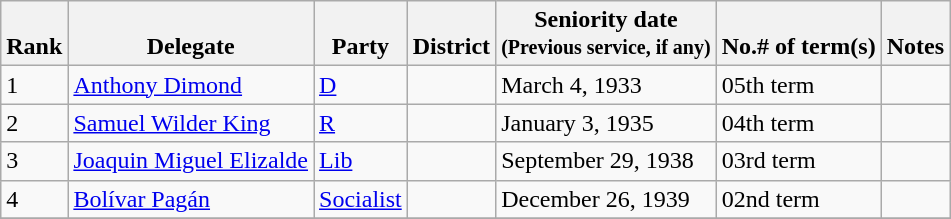<table class="wikitable sortable">
<tr valign=bottom>
<th>Rank</th>
<th>Delegate</th>
<th>Party</th>
<th>District</th>
<th>Seniority date<br><small>(Previous service, if any)</small><br></th>
<th>No.# of term(s)</th>
<th>Notes</th>
</tr>
<tr>
<td>1</td>
<td><a href='#'>Anthony Dimond</a></td>
<td><a href='#'>D</a></td>
<td></td>
<td>March 4, 1933</td>
<td>05th term</td>
<td></td>
</tr>
<tr>
<td>2</td>
<td><a href='#'>Samuel Wilder King</a></td>
<td><a href='#'>R</a></td>
<td></td>
<td>January 3, 1935</td>
<td>04th term</td>
<td></td>
</tr>
<tr>
<td>3</td>
<td><a href='#'>Joaquin Miguel Elizalde</a></td>
<td><a href='#'>Lib</a></td>
<td></td>
<td>September 29, 1938</td>
<td>03rd term</td>
<td></td>
</tr>
<tr>
<td>4</td>
<td><a href='#'>Bolívar Pagán</a></td>
<td><a href='#'>Socialist</a></td>
<td></td>
<td>December 26, 1939</td>
<td>02nd term</td>
<td></td>
</tr>
<tr>
</tr>
</table>
